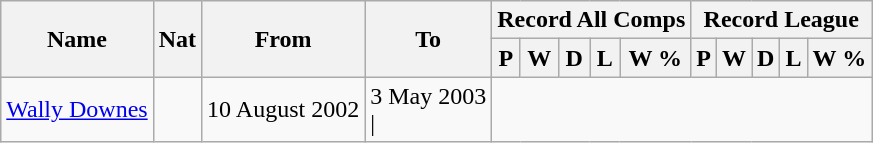<table class="wikitable" style="text-align: center">
<tr>
<th rowspan="2">Name</th>
<th rowspan="2">Nat</th>
<th rowspan="2">From</th>
<th rowspan="2">To</th>
<th colspan="5">Record All Comps</th>
<th colspan="5">Record League</th>
</tr>
<tr>
<th>P</th>
<th>W</th>
<th>D</th>
<th>L</th>
<th>W %</th>
<th>P</th>
<th>W</th>
<th>D</th>
<th>L</th>
<th>W %</th>
</tr>
<tr>
<td align=left><a href='#'>Wally Downes</a></td>
<td></td>
<td align=left>10 August 2002</td>
<td align=left>3 May 2003<br>|</td>
</tr>
</table>
